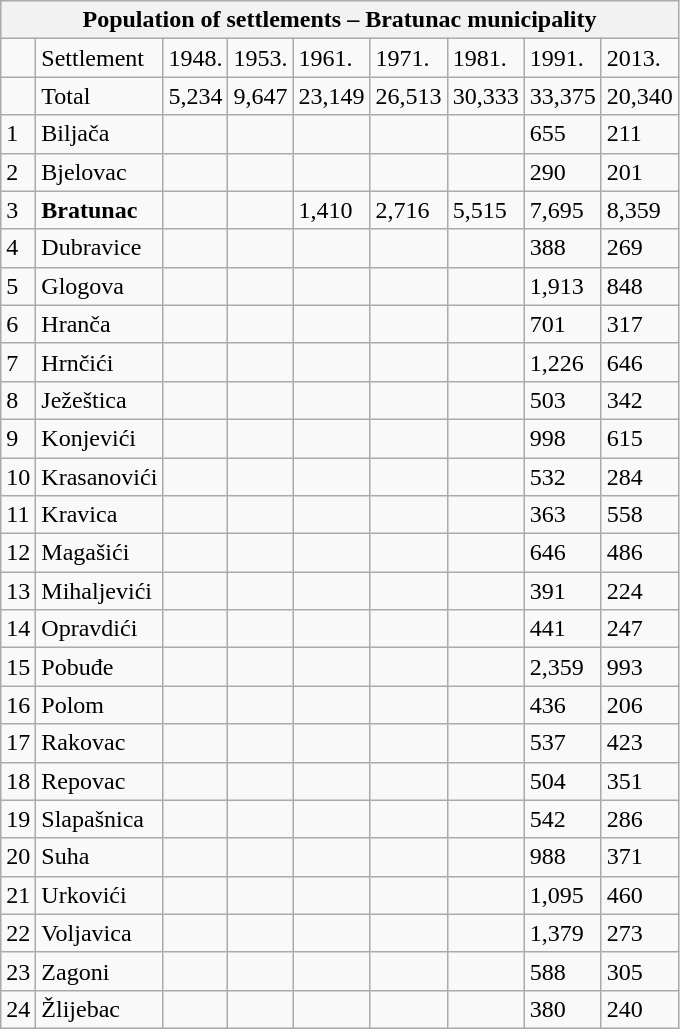<table class="wikitable">
<tr>
<th colspan="9">Population of settlements – Bratunac municipality</th>
</tr>
<tr>
<td></td>
<td>Settlement</td>
<td>1948.</td>
<td>1953.</td>
<td>1961.</td>
<td>1971.</td>
<td>1981.</td>
<td>1991.</td>
<td>2013.</td>
</tr>
<tr>
<td></td>
<td>Total</td>
<td>5,234</td>
<td>9,647</td>
<td>23,149</td>
<td>26,513</td>
<td>30,333</td>
<td>33,375</td>
<td>20,340</td>
</tr>
<tr>
<td>1</td>
<td>Biljača</td>
<td></td>
<td></td>
<td></td>
<td></td>
<td></td>
<td>655</td>
<td>211</td>
</tr>
<tr>
<td>2</td>
<td>Bjelovac</td>
<td></td>
<td></td>
<td></td>
<td></td>
<td></td>
<td>290</td>
<td>201</td>
</tr>
<tr>
<td>3</td>
<td><strong>Bratunac</strong></td>
<td></td>
<td></td>
<td>1,410</td>
<td>2,716</td>
<td>5,515</td>
<td>7,695</td>
<td>8,359</td>
</tr>
<tr>
<td>4</td>
<td>Dubravice</td>
<td></td>
<td></td>
<td></td>
<td></td>
<td></td>
<td>388</td>
<td>269</td>
</tr>
<tr>
<td>5</td>
<td>Glogova</td>
<td></td>
<td></td>
<td></td>
<td></td>
<td></td>
<td>1,913</td>
<td>848</td>
</tr>
<tr>
<td>6</td>
<td>Hranča</td>
<td></td>
<td></td>
<td></td>
<td></td>
<td></td>
<td>701</td>
<td>317</td>
</tr>
<tr>
<td>7</td>
<td>Hrnčići</td>
<td></td>
<td></td>
<td></td>
<td></td>
<td></td>
<td>1,226</td>
<td>646</td>
</tr>
<tr>
<td>8</td>
<td>Ježeštica</td>
<td></td>
<td></td>
<td></td>
<td></td>
<td></td>
<td>503</td>
<td>342</td>
</tr>
<tr>
<td>9</td>
<td>Konjevići</td>
<td></td>
<td></td>
<td></td>
<td></td>
<td></td>
<td>998</td>
<td>615</td>
</tr>
<tr>
<td>10</td>
<td>Krasanovići</td>
<td></td>
<td></td>
<td></td>
<td></td>
<td></td>
<td>532</td>
<td>284</td>
</tr>
<tr>
<td>11</td>
<td>Kravica</td>
<td></td>
<td></td>
<td></td>
<td></td>
<td></td>
<td>363</td>
<td>558</td>
</tr>
<tr>
<td>12</td>
<td>Magašići</td>
<td></td>
<td></td>
<td></td>
<td></td>
<td></td>
<td>646</td>
<td>486</td>
</tr>
<tr>
<td>13</td>
<td>Mihaljevići</td>
<td></td>
<td></td>
<td></td>
<td></td>
<td></td>
<td>391</td>
<td>224</td>
</tr>
<tr>
<td>14</td>
<td>Opravdići</td>
<td></td>
<td></td>
<td></td>
<td></td>
<td></td>
<td>441</td>
<td>247</td>
</tr>
<tr>
<td>15</td>
<td>Pobuđe</td>
<td></td>
<td></td>
<td></td>
<td></td>
<td></td>
<td>2,359</td>
<td>993</td>
</tr>
<tr>
<td>16</td>
<td>Polom</td>
<td></td>
<td></td>
<td></td>
<td></td>
<td></td>
<td>436</td>
<td>206</td>
</tr>
<tr>
<td>17</td>
<td>Rakovac</td>
<td></td>
<td></td>
<td></td>
<td></td>
<td></td>
<td>537</td>
<td>423</td>
</tr>
<tr>
<td>18</td>
<td>Repovac</td>
<td></td>
<td></td>
<td></td>
<td></td>
<td></td>
<td>504</td>
<td>351</td>
</tr>
<tr>
<td>19</td>
<td>Slapašnica</td>
<td></td>
<td></td>
<td></td>
<td></td>
<td></td>
<td>542</td>
<td>286</td>
</tr>
<tr>
<td>20</td>
<td>Suha</td>
<td></td>
<td></td>
<td></td>
<td></td>
<td></td>
<td>988</td>
<td>371</td>
</tr>
<tr>
<td>21</td>
<td>Urkovići</td>
<td></td>
<td></td>
<td></td>
<td></td>
<td></td>
<td>1,095</td>
<td>460</td>
</tr>
<tr>
<td>22</td>
<td>Voljavica</td>
<td></td>
<td></td>
<td></td>
<td></td>
<td></td>
<td>1,379</td>
<td>273</td>
</tr>
<tr>
<td>23</td>
<td>Zagoni</td>
<td></td>
<td></td>
<td></td>
<td></td>
<td></td>
<td>588</td>
<td>305</td>
</tr>
<tr>
<td>24</td>
<td>Žlijebac</td>
<td></td>
<td></td>
<td></td>
<td></td>
<td></td>
<td>380</td>
<td>240</td>
</tr>
</table>
